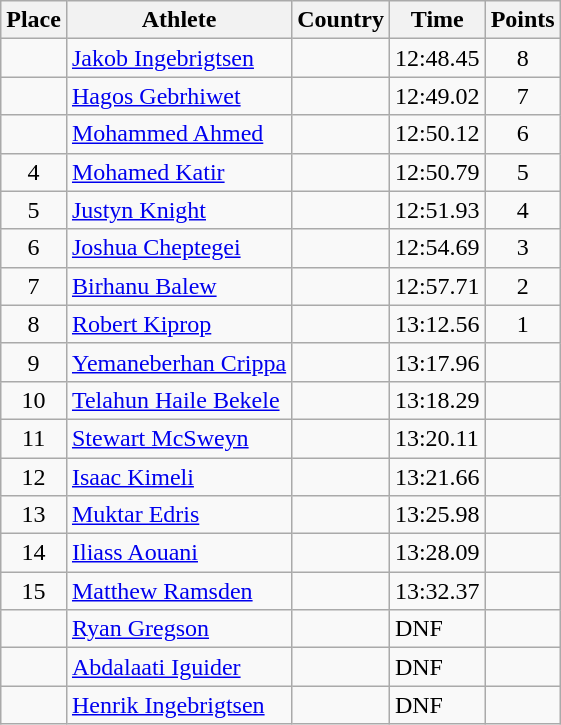<table class="wikitable">
<tr>
<th>Place</th>
<th>Athlete</th>
<th>Country</th>
<th>Time</th>
<th>Points</th>
</tr>
<tr>
<td align=center></td>
<td><a href='#'>Jakob Ingebrigtsen</a></td>
<td></td>
<td>12:48.45</td>
<td align=center>8</td>
</tr>
<tr>
<td align=center></td>
<td><a href='#'>Hagos Gebrhiwet</a></td>
<td></td>
<td>12:49.02</td>
<td align=center>7</td>
</tr>
<tr>
<td align=center></td>
<td><a href='#'>Mohammed Ahmed</a></td>
<td></td>
<td>12:50.12</td>
<td align=center>6</td>
</tr>
<tr>
<td align=center>4</td>
<td><a href='#'>Mohamed Katir</a></td>
<td></td>
<td>12:50.79</td>
<td align=center>5</td>
</tr>
<tr>
<td align=center>5</td>
<td><a href='#'>Justyn Knight</a></td>
<td></td>
<td>12:51.93</td>
<td align=center>4</td>
</tr>
<tr>
<td align=center>6</td>
<td><a href='#'>Joshua Cheptegei</a></td>
<td></td>
<td>12:54.69</td>
<td align=center>3</td>
</tr>
<tr>
<td align=center>7</td>
<td><a href='#'>Birhanu Balew</a></td>
<td></td>
<td>12:57.71</td>
<td align=center>2</td>
</tr>
<tr>
<td align=center>8</td>
<td><a href='#'>Robert Kiprop</a></td>
<td></td>
<td>13:12.56</td>
<td align=center>1</td>
</tr>
<tr>
<td align=center>9</td>
<td><a href='#'>Yemaneberhan Crippa</a></td>
<td></td>
<td>13:17.96</td>
<td align=center></td>
</tr>
<tr>
<td align=center>10</td>
<td><a href='#'>Telahun Haile Bekele</a></td>
<td></td>
<td>13:18.29</td>
<td align=center></td>
</tr>
<tr>
<td align=center>11</td>
<td><a href='#'>Stewart McSweyn</a></td>
<td></td>
<td>13:20.11</td>
<td align=center></td>
</tr>
<tr>
<td align=center>12</td>
<td><a href='#'>Isaac Kimeli</a></td>
<td></td>
<td>13:21.66</td>
<td align=center></td>
</tr>
<tr>
<td align=center>13</td>
<td><a href='#'>Muktar Edris</a></td>
<td></td>
<td>13:25.98</td>
<td align=center></td>
</tr>
<tr>
<td align=center>14</td>
<td><a href='#'>Iliass Aouani</a></td>
<td></td>
<td>13:28.09</td>
<td align=center></td>
</tr>
<tr>
<td align=center>15</td>
<td><a href='#'>Matthew Ramsden</a></td>
<td></td>
<td>13:32.37</td>
<td align=center></td>
</tr>
<tr>
<td align=center></td>
<td><a href='#'>Ryan Gregson</a></td>
<td></td>
<td>DNF</td>
<td align=center></td>
</tr>
<tr>
<td align=center></td>
<td><a href='#'>Abdalaati Iguider</a></td>
<td></td>
<td>DNF</td>
<td align=center></td>
</tr>
<tr>
<td align=center></td>
<td><a href='#'>Henrik Ingebrigtsen</a></td>
<td></td>
<td>DNF</td>
<td align=center></td>
</tr>
</table>
